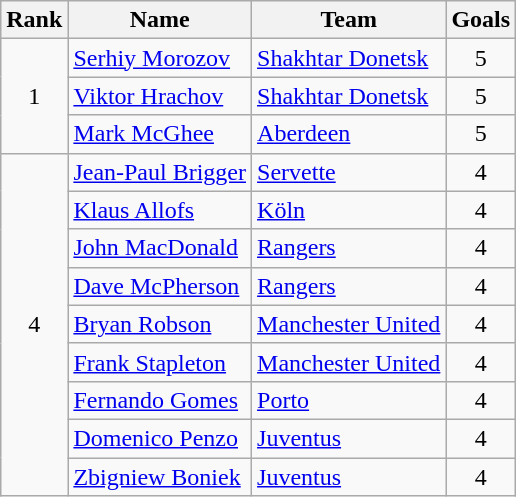<table class="wikitable" style="text-align:center">
<tr>
<th>Rank</th>
<th>Name</th>
<th>Team</th>
<th>Goals</th>
</tr>
<tr>
<td rowspan="3">1</td>
<td align="left"> <a href='#'>Serhiy Morozov</a></td>
<td align="left"> <a href='#'>Shakhtar Donetsk</a></td>
<td>5</td>
</tr>
<tr>
<td align="left"> <a href='#'>Viktor Hrachov</a></td>
<td align="left"> <a href='#'>Shakhtar Donetsk</a></td>
<td>5</td>
</tr>
<tr>
<td align="left"> <a href='#'>Mark McGhee</a></td>
<td align="left"> <a href='#'>Aberdeen</a></td>
<td>5</td>
</tr>
<tr>
<td rowspan="9">4</td>
<td align="left"> <a href='#'>Jean-Paul Brigger</a></td>
<td align="left"> <a href='#'>Servette</a></td>
<td>4</td>
</tr>
<tr>
<td align="left"> <a href='#'>Klaus Allofs</a></td>
<td align="left"> <a href='#'>Köln</a></td>
<td>4</td>
</tr>
<tr>
<td align="left"> <a href='#'>John MacDonald</a></td>
<td align="left"> <a href='#'>Rangers</a></td>
<td>4</td>
</tr>
<tr>
<td align="left"> <a href='#'>Dave McPherson</a></td>
<td align="left"> <a href='#'>Rangers</a></td>
<td>4</td>
</tr>
<tr>
<td align="left"> <a href='#'>Bryan Robson</a></td>
<td align="left"> <a href='#'>Manchester United</a></td>
<td>4</td>
</tr>
<tr>
<td align="left"> <a href='#'>Frank Stapleton</a></td>
<td align="left"> <a href='#'>Manchester United</a></td>
<td>4</td>
</tr>
<tr>
<td align="left"> <a href='#'>Fernando Gomes</a></td>
<td align="left"> <a href='#'>Porto</a></td>
<td>4</td>
</tr>
<tr>
<td align="left"> <a href='#'>Domenico Penzo</a></td>
<td align="left"> <a href='#'>Juventus</a></td>
<td>4</td>
</tr>
<tr>
<td align="left"> <a href='#'>Zbigniew Boniek</a></td>
<td align="left"> <a href='#'>Juventus</a></td>
<td>4</td>
</tr>
</table>
